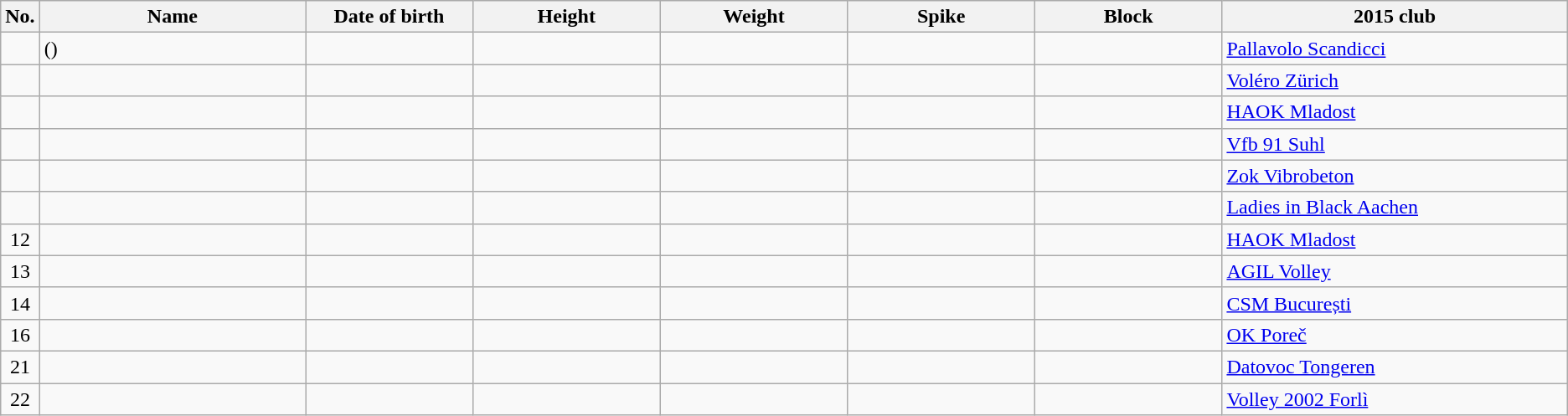<table class="wikitable sortable" style="font-size:100%; text-align:center;">
<tr>
<th>No.</th>
<th style="width:13em">Name</th>
<th style="width:8em">Date of birth</th>
<th style="width:9em">Height</th>
<th style="width:9em">Weight</th>
<th style="width:9em">Spike</th>
<th style="width:9em">Block</th>
<th style="width:17em">2015 club</th>
</tr>
<tr>
<td></td>
<td align=left> ()</td>
<td align=right></td>
<td></td>
<td></td>
<td></td>
<td></td>
<td align=left> <a href='#'>Pallavolo Scandicci</a></td>
</tr>
<tr>
<td></td>
<td align=left></td>
<td align=right></td>
<td></td>
<td></td>
<td></td>
<td></td>
<td align=left> <a href='#'>Voléro Zürich</a></td>
</tr>
<tr>
<td></td>
<td align=left></td>
<td align=right></td>
<td></td>
<td></td>
<td></td>
<td></td>
<td align=left> <a href='#'>HAOK Mladost</a></td>
</tr>
<tr>
<td></td>
<td align=left></td>
<td align=right></td>
<td></td>
<td></td>
<td></td>
<td></td>
<td align=left> <a href='#'>Vfb 91 Suhl</a></td>
</tr>
<tr>
<td></td>
<td align=left></td>
<td align=right></td>
<td></td>
<td></td>
<td></td>
<td></td>
<td align=left> <a href='#'>Zok Vibrobeton</a></td>
</tr>
<tr>
<td></td>
<td align=left></td>
<td align=right></td>
<td></td>
<td></td>
<td></td>
<td></td>
<td align=left> <a href='#'>Ladies in Black Aachen</a></td>
</tr>
<tr>
<td>12</td>
<td align=left></td>
<td align=right></td>
<td></td>
<td></td>
<td></td>
<td></td>
<td align=left> <a href='#'>HAOK Mladost</a></td>
</tr>
<tr>
<td>13</td>
<td align=left></td>
<td align=right></td>
<td></td>
<td></td>
<td></td>
<td></td>
<td align=left> <a href='#'>AGIL Volley</a></td>
</tr>
<tr>
<td>14</td>
<td align=left></td>
<td align=right></td>
<td></td>
<td></td>
<td></td>
<td></td>
<td align=left> <a href='#'>CSM București</a></td>
</tr>
<tr>
<td>16</td>
<td align=left></td>
<td align=right></td>
<td></td>
<td></td>
<td></td>
<td></td>
<td align=left> <a href='#'>OK Poreč</a></td>
</tr>
<tr>
<td>21</td>
<td align=left></td>
<td align=right></td>
<td></td>
<td></td>
<td></td>
<td></td>
<td align=left> <a href='#'>Datovoc Tongeren</a></td>
</tr>
<tr>
<td>22</td>
<td align=left></td>
<td align=right></td>
<td></td>
<td></td>
<td></td>
<td></td>
<td align=left> <a href='#'>Volley 2002 Forlì</a></td>
</tr>
</table>
